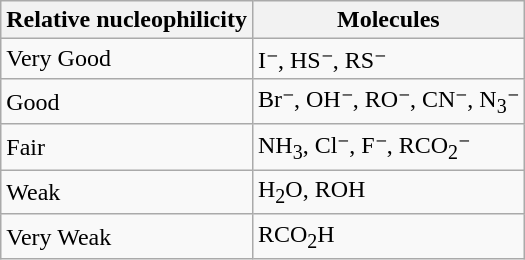<table class="wikitable">
<tr>
<th>Relative nucleophilicity</th>
<th>Molecules</th>
</tr>
<tr>
<td>Very Good</td>
<td>I⁻, HS⁻, RS⁻</td>
</tr>
<tr>
<td>Good</td>
<td>Br⁻, OH⁻, RO⁻, CN⁻, N<sub>3</sub>⁻</td>
</tr>
<tr>
<td>Fair</td>
<td>NH<sub>3</sub>, Cl⁻, F⁻, RCO<sub>2</sub>⁻</td>
</tr>
<tr>
<td>Weak</td>
<td>H<sub>2</sub>O, ROH</td>
</tr>
<tr>
<td>Very Weak</td>
<td>RCO<sub>2</sub>H</td>
</tr>
</table>
